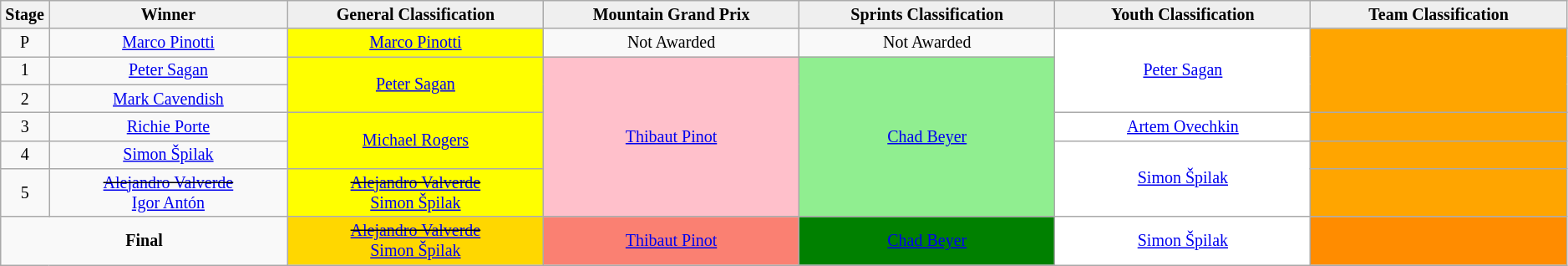<table class="wikitable" style="text-align: center; font-size:smaller;">
<tr>
<th width="1%">Stage</th>
<th width="14%">Winner</th>
<th style="background:#EFEFEF;" width="15%">General Classification<br></th>
<th style="background:#EFEFEF;" width="15%">Mountain Grand Prix<br></th>
<th style="background:#EFEFEF;" width="15%">Sprints Classification<br></th>
<th style="background:#EFEFEF;" width="15%">Youth Classification<br></th>
<th style="background:#EFEFEF;" width="15%">Team Classification</th>
</tr>
<tr>
<td>P</td>
<td><a href='#'>Marco Pinotti</a></td>
<td style="background-color:yellow"><a href='#'>Marco Pinotti</a></td>
<td style="background-color:offwhite">Not Awarded</td>
<td style="background-color:offwhite">Not Awarded</td>
<td style="background:white;" rowspan="3"><a href='#'>Peter Sagan</a></td>
<td style="background:orange;" rowspan="3"></td>
</tr>
<tr>
<td>1</td>
<td><a href='#'>Peter Sagan</a></td>
<td style="background:yellow;" rowspan="2"><a href='#'>Peter Sagan</a></td>
<td style="background:pink;" rowspan="5"><a href='#'>Thibaut Pinot</a></td>
<td style="background:lightgreen;" rowspan="5"><a href='#'>Chad Beyer</a></td>
</tr>
<tr>
<td>2</td>
<td><a href='#'>Mark Cavendish</a></td>
</tr>
<tr>
<td>3</td>
<td><a href='#'>Richie Porte</a></td>
<td style="background:yellow;" rowspan="2"><a href='#'>Michael Rogers</a></td>
<td style="background:white;"><a href='#'>Artem Ovechkin</a></td>
<td style="background:orange;" rowspan="1"></td>
</tr>
<tr>
<td>4</td>
<td><a href='#'>Simon Špilak</a></td>
<td style="background:white;" rowspan="2"><a href='#'>Simon Špilak</a></td>
<td style="background:orange;" rowspan="1"></td>
</tr>
<tr>
<td>5</td>
<td><del><a href='#'>Alejandro Valverde</a></del><br><a href='#'>Igor Antón</a></td>
<td style="background:yellow;" rowspan="1"><del><a href='#'>Alejandro Valverde</a></del><br><a href='#'>Simon Špilak</a></td>
<td style="background:orange;" rowspan="1"></td>
</tr>
<tr>
<td colspan="2"><strong>Final</strong><br></td>
<td style="background:gold;" rowspan="1"><del><a href='#'>Alejandro Valverde</a></del><br><a href='#'>Simon Špilak</a></td>
<td style="background:salmon;" rowspan="1"><a href='#'>Thibaut Pinot</a></td>
<td style="background:green;" rowspan="1"><a href='#'>Chad Beyer</a></td>
<td style="background:white;" rowspan="1"><a href='#'>Simon Špilak</a></td>
<td style="background:darkorange;" rowspan="1"></td>
</tr>
</table>
